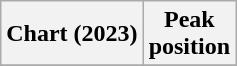<table class="wikitable sortable plainrowheaders" style="text-align:center">
<tr>
<th scope="col">Chart (2023)</th>
<th scope="col">Peak<br>position</th>
</tr>
<tr>
</tr>
</table>
